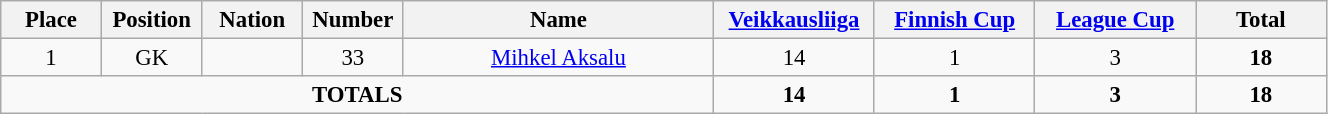<table class="wikitable" style="font-size: 95%; text-align: center;">
<tr>
<th width=60>Place</th>
<th width=60>Position</th>
<th width=60>Nation</th>
<th width=60>Number</th>
<th width=200>Name</th>
<th width=100><a href='#'>Veikkausliiga</a></th>
<th width=100><a href='#'>Finnish Cup</a></th>
<th width=100><a href='#'>League Cup</a></th>
<th width=80><strong>Total</strong></th>
</tr>
<tr>
<td>1</td>
<td>GK</td>
<td></td>
<td>33</td>
<td><a href='#'>Mihkel Aksalu</a></td>
<td>14</td>
<td>1</td>
<td>3</td>
<td><strong>18</strong></td>
</tr>
<tr>
<td colspan="5"><strong>TOTALS</strong></td>
<td><strong>14</strong></td>
<td><strong>1</strong></td>
<td><strong>3</strong></td>
<td><strong>18</strong></td>
</tr>
</table>
